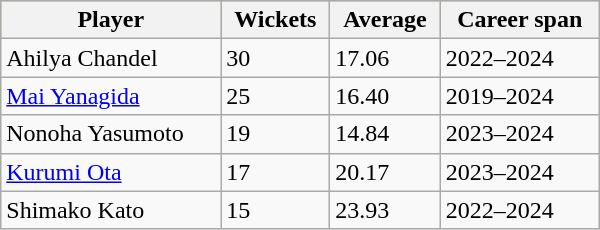<table class="wikitable"  style="width: 400px;">
<tr bgcolor=#bdb76b>
<th>Player</th>
<th>Wickets</th>
<th>Average</th>
<th>Career span</th>
</tr>
<tr>
<td>Ahilya Chandel</td>
<td>30</td>
<td>17.06</td>
<td>2022–2024</td>
</tr>
<tr>
<td><a href='#'>Mai Yanagida</a></td>
<td>25</td>
<td>16.40</td>
<td>2019–2024</td>
</tr>
<tr>
<td>Nonoha Yasumoto</td>
<td>19</td>
<td>14.84</td>
<td>2023–2024</td>
</tr>
<tr>
<td><a href='#'>Kurumi Ota</a></td>
<td>17</td>
<td>20.17</td>
<td>2023–2024</td>
</tr>
<tr>
<td>Shimako Kato</td>
<td>15</td>
<td>23.93</td>
<td>2022–2024</td>
</tr>
</table>
